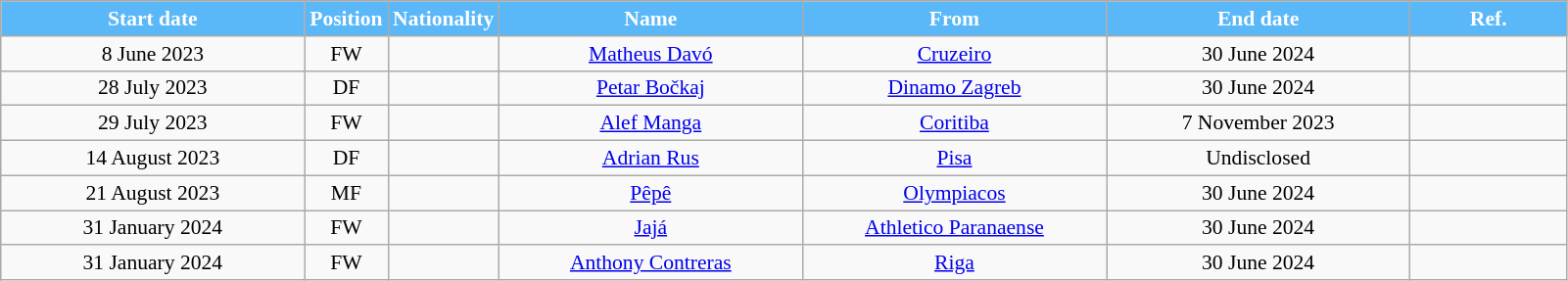<table class="wikitable"  style="text-align:center; font-size:90%; ">
<tr>
<th style="background:#5BB8F8; color:white; width:200px;">Start date</th>
<th style="background:#5BB8F8; color:white; width:50px;">Position</th>
<th style="background:#5BB8F8; color:white; width:50px;">Nationality</th>
<th style="background:#5BB8F8; color:white; width:200px;">Name</th>
<th style="background:#5BB8F8; color:white; width:200px;">From</th>
<th style="background:#5BB8F8; color:white; width:200px;">End date</th>
<th style="background:#5BB8F8; color:white; width:100px;">Ref.</th>
</tr>
<tr>
<td>8 June 2023</td>
<td>FW</td>
<td></td>
<td><a href='#'>Matheus Davó</a></td>
<td><a href='#'>Cruzeiro</a></td>
<td>30 June 2024</td>
<td></td>
</tr>
<tr>
<td>28 July 2023</td>
<td>DF</td>
<td></td>
<td><a href='#'>Petar Bočkaj</a></td>
<td><a href='#'>Dinamo Zagreb</a></td>
<td>30 June 2024</td>
<td></td>
</tr>
<tr>
<td>29 July 2023</td>
<td>FW</td>
<td></td>
<td><a href='#'>Alef Manga</a></td>
<td><a href='#'>Coritiba</a></td>
<td>7 November 2023</td>
<td></td>
</tr>
<tr>
<td>14 August 2023</td>
<td>DF</td>
<td></td>
<td><a href='#'>Adrian Rus</a></td>
<td><a href='#'>Pisa</a></td>
<td>Undisclosed</td>
<td></td>
</tr>
<tr>
<td>21 August 2023</td>
<td>MF</td>
<td></td>
<td><a href='#'>Pêpê</a></td>
<td><a href='#'>Olympiacos</a></td>
<td>30 June 2024</td>
<td></td>
</tr>
<tr>
<td>31 January 2024</td>
<td>FW</td>
<td></td>
<td><a href='#'>Jajá</a></td>
<td><a href='#'>Athletico Paranaense</a></td>
<td>30 June 2024</td>
<td></td>
</tr>
<tr>
<td>31 January 2024</td>
<td>FW</td>
<td></td>
<td><a href='#'>Anthony Contreras</a></td>
<td><a href='#'>Riga</a></td>
<td>30 June 2024</td>
<td></td>
</tr>
</table>
